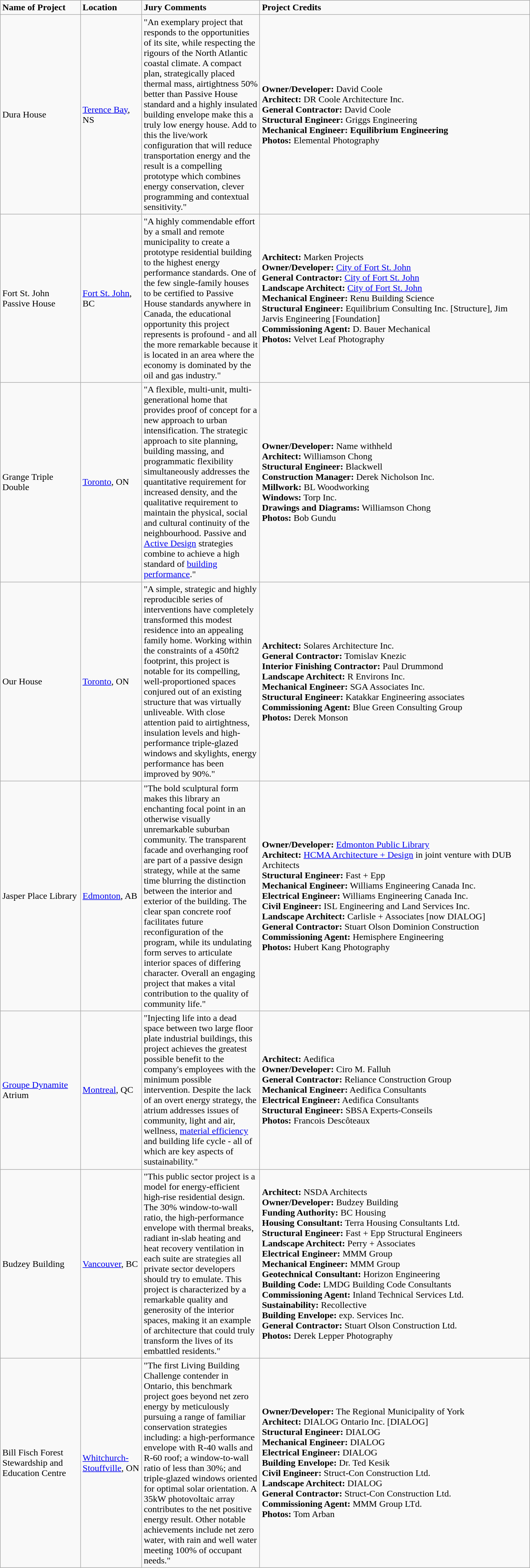<table class="wikitable">
<tr>
<td style="width: 100pt;"><strong>Name of Project</strong></td>
<td style="width: 75pt;"><strong>Location</strong></td>
<td style="width: 150pt;"><strong>Jury Comments</strong></td>
<td style="width: 350pt;"><strong>Project Credits</strong></td>
</tr>
<tr>
<td>Dura House</td>
<td><a href='#'>Terence Bay</a>, NS</td>
<td>"An exemplary project that responds to the opportunities of its site, while respecting the rigours of the North Atlantic coastal climate. A compact plan, strategically placed thermal mass, airtightness 50% better than Passive House standard and a highly insulated building envelope make this a truly low energy house. Add to this the live/work configuration that will reduce transportation energy and the result is a compelling prototype which combines energy conservation, clever programming and contextual sensitivity."</td>
<td><strong>Owner/Developer:</strong> David Coole<br><strong>Architect:</strong> DR Coole Architecture Inc.<br><strong>General Contractor:</strong> David Coole<br><strong>Structural Engineer:</strong> Griggs Engineering<br><strong>Mechanical Engineer: Equilibrium Engineering</strong><br><strong>Photos:</strong> Elemental Photography</td>
</tr>
<tr>
<td>Fort St. John Passive House</td>
<td><a href='#'>Fort St. John</a>, BC</td>
<td>"A highly commendable effort by a small and remote municipality to create a prototype residential building to the highest energy performance standards. One of the few single-family houses to be certified to Passive House standards anywhere in Canada, the educational opportunity this project represents is profound - and all the more remarkable because it is located in an area where the economy is dominated by the oil and gas industry."</td>
<td><strong>Architect:</strong> Marken Projects<br><strong>Owner/Developer:</strong> <a href='#'>City of Fort St. John</a><br><strong>General Contractor:</strong> <a href='#'>City of Fort St. John</a><br><strong>Landscape Architect:</strong> <a href='#'>City of Fort St. John</a><br><strong>Mechanical Engineer:</strong> Renu Building Science<br><strong>Structural Engineer:</strong> Equilibrium Consulting Inc. [Structure], Jim Jarvis Engineering [Foundation]<br><strong>Commissioning Agent:</strong> D. Bauer Mechanical<br><strong>Photos:</strong> Velvet Leaf Photography</td>
</tr>
<tr>
<td>Grange Triple Double</td>
<td><a href='#'>Toronto</a>, ON</td>
<td>"A flexible, multi-unit, multi-generational home that provides proof of concept for a new approach to urban intensification. The strategic approach to site planning, building massing, and programmatic flexibility simultaneously addresses the quantitative requirement for increased density, and the qualitative requirement to maintain the physical, social and cultural continuity of the neighbourhood. Passive and <a href='#'>Active Design</a> strategies combine to achieve a high standard of <a href='#'>building performance</a>."</td>
<td><strong>Owner/Developer:</strong> Name withheld<br><strong>Architect:</strong> Williamson Chong<br><strong>Structural Engineer:</strong> Blackwell<br><strong>Construction Manager:</strong> Derek Nicholson Inc.<br><strong>Millwork:</strong> BL Woodworking<br><strong>Windows:</strong> Torp Inc.<br><strong>Drawings and Diagrams:</strong> Williamson Chong<br><strong>Photos:</strong> Bob Gundu</td>
</tr>
<tr>
<td>Our House</td>
<td><a href='#'>Toronto</a>, ON</td>
<td>"A simple, strategic and highly reproducible series of interventions have completely transformed this modest residence into an appealing family home. Working within the constraints of a 450ft2 footprint, this project is notable for its compelling, well-proportioned spaces conjured out of an existing structure that was virtually unliveable. With close attention paid to airtightness, insulation levels and high-performance triple-glazed windows and skylights, energy performance has been improved by 90%."</td>
<td><strong>Architect:</strong> Solares Architecture Inc.<br><strong>General Contractor:</strong> Tomislav Knezic<br><strong>Interior Finishing Contractor:</strong> Paul Drummond<br><strong>Landscape Architect:</strong> R Environs Inc.<br><strong>Mechanical Engineer:</strong> SGA Associates Inc.<br><strong>Structural Engineer:</strong> Katakkar Engineering associates<br><strong>Commissioning Agent:</strong> Blue Green Consulting Group<br><strong>Photos:</strong> Derek Monson</td>
</tr>
<tr>
<td>Jasper Place Library</td>
<td><a href='#'>Edmonton</a>, AB</td>
<td>"The bold sculptural form makes this library an enchanting focal point in an otherwise visually unremarkable suburban community. The transparent facade and overhanging roof are part of a passive design strategy, while at the same time blurring the distinction between the interior and exterior of the building. The clear span concrete roof facilitates future reconfiguration of the program, while its undulating form serves to articulate interior spaces of differing character. Overall an engaging project that makes a vital contribution to the quality of community life."</td>
<td><strong>Owner/Developer:</strong> <a href='#'>Edmonton Public Library</a><br><strong>Architect:</strong> <a href='#'>HCMA Architecture + Design</a> in joint venture with DUB Architects<br><strong>Structural Engineer:</strong> Fast + Epp<br><strong>Mechanical Engineer:</strong> Williams Engineering Canada Inc.<br><strong>Electrical Engineer:</strong> Williams Engineering Canada Inc.<br><strong>Civil Engineer:</strong> ISL Engineering and Land Services Inc.<br><strong>Landscape Architect:</strong> Carlisle + Associates [now DIALOG]<br><strong>General Contractor:</strong> Stuart Olson Dominion Construction<br><strong>Commissioning Agent:</strong> Hemisphere Engineering<br><strong>Photos:</strong> Hubert Kang Photography</td>
</tr>
<tr>
<td><a href='#'>Groupe Dynamite</a> Atrium</td>
<td><a href='#'>Montreal</a>, QC</td>
<td>"Injecting life into a dead space between two large floor plate industrial buildings, this project achieves the greatest possible benefit to the company's employees with the minimum possible intervention. Despite the lack of an overt energy strategy, the atrium  addresses issues of community, light and air, wellness, <a href='#'>material efficiency</a> and building life cycle - all of which are key aspects of sustainability."</td>
<td><strong>Architect:</strong> Aedifica<br><strong>Owner/Developer:</strong> Ciro M. Falluh<br><strong>General Contractor:</strong> Reliance Construction Group<br><strong>Mechanical Engineer:</strong> Aedifica Consultants<br><strong>Electrical Engineer:</strong> Aedifica Consultants<br><strong>Structural Engineer:</strong> SBSA Experts-Conseils<br><strong>Photos:</strong> Francois Descôteaux</td>
</tr>
<tr>
<td>Budzey Building</td>
<td><a href='#'>Vancouver</a>, BC</td>
<td>"This public sector project is a model for energy-efficient high-rise residential design. The 30% window-to-wall ratio, the high-performance envelope with thermal breaks, radiant in-slab heating and heat recovery ventilation in each suite are strategies all private sector developers should try to emulate. This project is characterized by a remarkable quality and generosity of the interior spaces, making it an example of architecture that could truly transform the lives of its embattled residents."</td>
<td><strong>Architect:</strong> NSDA Architects<br><strong>Owner/Developer:</strong> Budzey Building<br><strong>Funding Authority:</strong> BC Housing<br><strong>Housing Consultant:</strong> Terra Housing Consultants Ltd.<br><strong>Structural Engineer:</strong> Fast + Epp Structural Engineers<br><strong>Landscape Architect:</strong> Perry + Associates<br><strong>Electrical Engineer:</strong> MMM Group<br><strong>Mechanical Engineer:</strong> MMM Group<br><strong>Geotechnical Consultant:</strong> Horizon Engineering<br><strong>Building Code:</strong> LMDG Building Code Consultants<br><strong>Commissioning Agent:</strong> Inland Technical Services Ltd.<br><strong>Sustainability:</strong> Recollective<br><strong>Building Envelope:</strong> exp. Services Inc.<br><strong>General Contractor:</strong> Stuart Olson Construction Ltd.<br><strong>Photos:</strong> Derek Lepper Photography</td>
</tr>
<tr>
<td>Bill Fisch Forest Stewardship and Education Centre</td>
<td><a href='#'>Whitchurch-Stouffville</a>, ON</td>
<td>"The first Living Building Challenge contender in Ontario, this benchmark project goes beyond net zero energy by meticulously pursuing a range of familiar conservation strategies including: a high-performance envelope with R-40 walls and R-60 roof; a window-to-wall ratio of less than 30%; and triple-glazed windows oriented for optimal solar orientation. A 35kW photovoltaic array contributes to the net positive energy result. Other notable achievements include net zero water, with rain and well water meeting 100% of occupant needs."</td>
<td><strong>Owner/Developer:</strong> The Regional Municipality of York<br><strong>Architect:</strong> DIALOG Ontario Inc. [DIALOG]<br><strong>Structural Engineer:</strong> DIALOG<br><strong>Mechanical Engineer:</strong> DIALOG<br><strong>Electrical Engineer:</strong> DIALOG<br><strong>Building Envelope:</strong> Dr. Ted Kesik<br><strong>Civil Engineer:</strong> Struct-Con Construction Ltd.<br><strong>Landscape Architect:</strong> DIALOG<br><strong>General Contractor:</strong> Struct-Con Construction Ltd.<br><strong>Commissioning Agent:</strong> MMM Group LTd.<br><strong>Photos:</strong> Tom Arban</td>
</tr>
</table>
